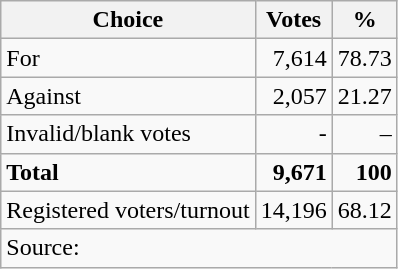<table class=wikitable style=text-align:right>
<tr>
<th>Choice</th>
<th>Votes</th>
<th>%</th>
</tr>
<tr>
<td align=left>For</td>
<td>7,614</td>
<td>78.73</td>
</tr>
<tr>
<td align=left>Against</td>
<td>2,057</td>
<td>21.27</td>
</tr>
<tr>
<td align=left>Invalid/blank votes</td>
<td>-</td>
<td>–</td>
</tr>
<tr>
<td align=left><strong>Total</strong></td>
<td><strong>9,671</strong></td>
<td><strong>100</strong></td>
</tr>
<tr>
<td align=left>Registered voters/turnout</td>
<td>14,196</td>
<td>68.12</td>
</tr>
<tr>
<td colspan=3 align=left>Source: </td>
</tr>
</table>
